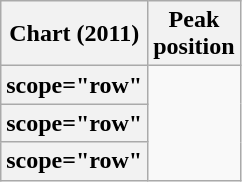<table class="wikitable plainrowheaders sortable">
<tr>
<th scope="col">Chart (2011)</th>
<th>Peak<br>position</th>
</tr>
<tr>
<th>scope="row" </th>
</tr>
<tr>
<th>scope="row" </th>
</tr>
<tr>
<th>scope="row" </th>
</tr>
</table>
